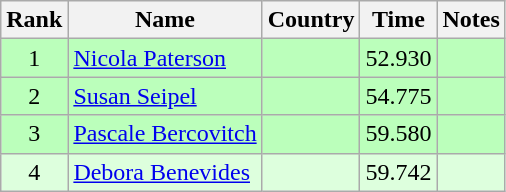<table class="wikitable" style="text-align:center">
<tr>
<th>Rank</th>
<th>Name</th>
<th>Country</th>
<th>Time</th>
<th>Notes</th>
</tr>
<tr bgcolor=bbffbb>
<td>1</td>
<td align="left"><a href='#'>Nicola Paterson</a></td>
<td align="left"></td>
<td>52.930</td>
<td></td>
</tr>
<tr bgcolor=bbffbb>
<td>2</td>
<td align="left"><a href='#'>Susan Seipel</a></td>
<td align="left"></td>
<td>54.775</td>
<td></td>
</tr>
<tr bgcolor=bbffbb>
<td>3</td>
<td align="left"><a href='#'>Pascale Bercovitch</a></td>
<td align="left"></td>
<td>59.580</td>
<td></td>
</tr>
<tr bgcolor=ddffdd>
<td>4</td>
<td align="left"><a href='#'>Debora Benevides</a></td>
<td align="left"></td>
<td>59.742</td>
<td></td>
</tr>
</table>
